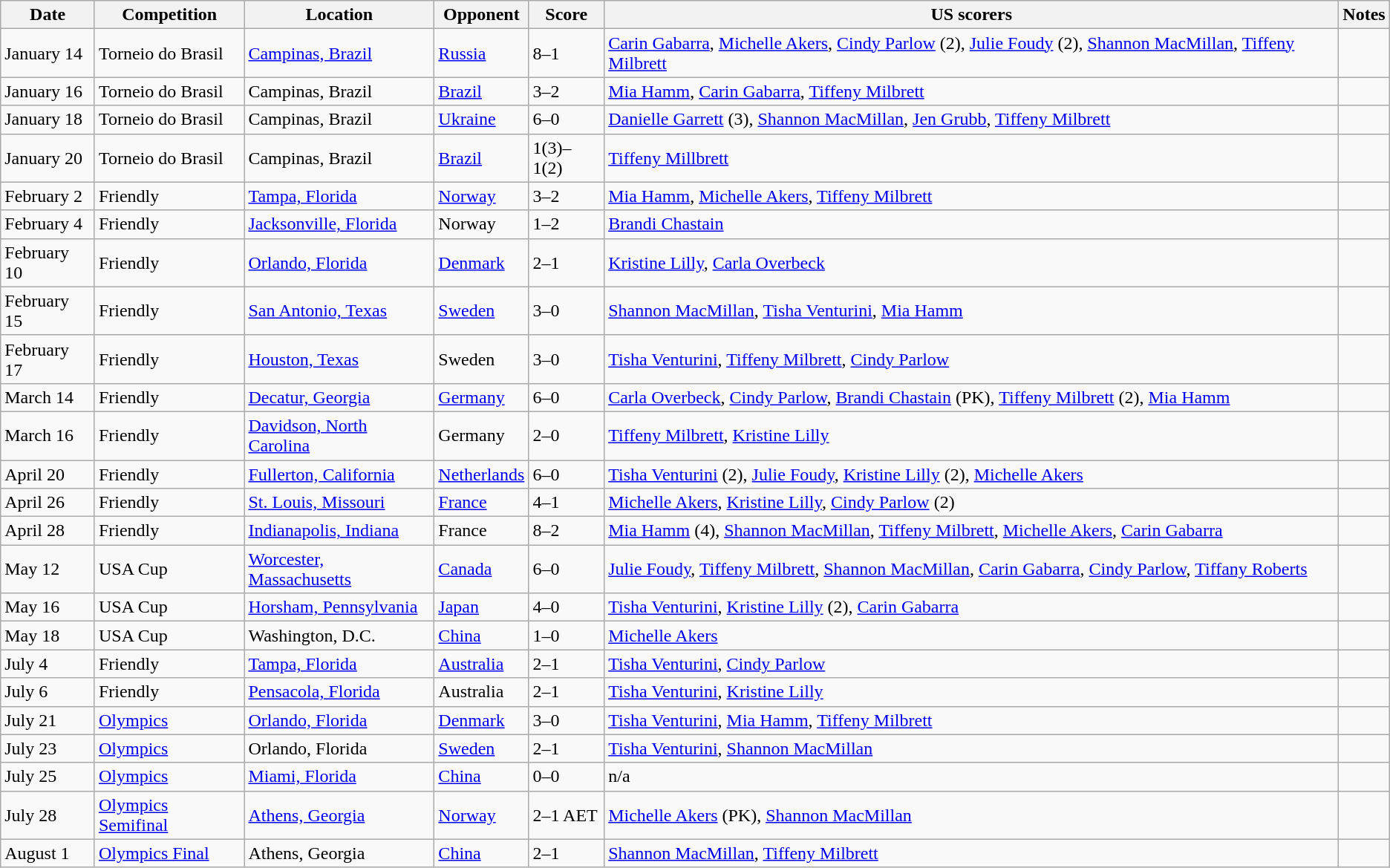<table class="wikitable">
<tr>
<th>Date</th>
<th>Competition</th>
<th>Location</th>
<th>Opponent</th>
<th>Score</th>
<th>US scorers</th>
<th>Notes</th>
</tr>
<tr>
<td>January 14</td>
<td>Torneio do Brasil</td>
<td><a href='#'>Campinas, Brazil</a></td>
<td><a href='#'>Russia</a></td>
<td>8–1</td>
<td><a href='#'>Carin Gabarra</a>, <a href='#'>Michelle Akers</a>, <a href='#'>Cindy Parlow</a> (2), <a href='#'>Julie Foudy</a> (2), <a href='#'>Shannon MacMillan</a>, <a href='#'>Tiffeny Milbrett</a></td>
<td></td>
</tr>
<tr>
<td>January 16</td>
<td>Torneio do Brasil</td>
<td>Campinas, Brazil</td>
<td><a href='#'>Brazil</a></td>
<td>3–2</td>
<td><a href='#'>Mia Hamm</a>, <a href='#'>Carin Gabarra</a>, <a href='#'>Tiffeny Milbrett</a></td>
<td></td>
</tr>
<tr>
<td>January 18</td>
<td>Torneio do Brasil</td>
<td>Campinas, Brazil</td>
<td><a href='#'>Ukraine</a></td>
<td>6–0</td>
<td><a href='#'>Danielle Garrett</a> (3), <a href='#'>Shannon MacMillan</a>, <a href='#'>Jen Grubb</a>, <a href='#'>Tiffeny Milbrett</a></td>
<td></td>
</tr>
<tr>
<td>January 20</td>
<td>Torneio do Brasil</td>
<td>Campinas, Brazil</td>
<td><a href='#'>Brazil</a></td>
<td>1(3)–1(2)</td>
<td><a href='#'>Tiffeny Millbrett</a></td>
<td></td>
</tr>
<tr>
<td>February 2</td>
<td>Friendly</td>
<td><a href='#'>Tampa, Florida</a></td>
<td><a href='#'>Norway</a></td>
<td>3–2</td>
<td><a href='#'>Mia Hamm</a>, <a href='#'>Michelle Akers</a>, <a href='#'>Tiffeny Milbrett</a></td>
<td></td>
</tr>
<tr>
<td>February 4</td>
<td>Friendly</td>
<td><a href='#'>Jacksonville, Florida</a></td>
<td>Norway</td>
<td>1–2</td>
<td><a href='#'>Brandi Chastain</a></td>
<td></td>
</tr>
<tr>
<td>February 10</td>
<td>Friendly</td>
<td><a href='#'>Orlando, Florida</a></td>
<td><a href='#'>Denmark</a></td>
<td>2–1</td>
<td><a href='#'>Kristine Lilly</a>, <a href='#'>Carla Overbeck</a></td>
<td></td>
</tr>
<tr>
<td>February 15</td>
<td>Friendly</td>
<td><a href='#'>San Antonio, Texas</a></td>
<td><a href='#'>Sweden</a></td>
<td>3–0</td>
<td><a href='#'>Shannon MacMillan</a>, <a href='#'>Tisha Venturini</a>, <a href='#'>Mia Hamm</a></td>
<td></td>
</tr>
<tr>
<td>February 17</td>
<td>Friendly</td>
<td><a href='#'>Houston, Texas</a></td>
<td>Sweden</td>
<td>3–0</td>
<td><a href='#'>Tisha Venturini</a>, <a href='#'>Tiffeny Milbrett</a>, <a href='#'>Cindy Parlow</a></td>
<td></td>
</tr>
<tr>
<td>March 14</td>
<td>Friendly</td>
<td><a href='#'>Decatur, Georgia</a></td>
<td><a href='#'>Germany</a></td>
<td>6–0</td>
<td><a href='#'>Carla Overbeck</a>, <a href='#'>Cindy Parlow</a>, <a href='#'>Brandi Chastain</a> (PK), <a href='#'>Tiffeny Milbrett</a> (2), <a href='#'>Mia Hamm</a></td>
<td></td>
</tr>
<tr>
<td>March 16</td>
<td>Friendly</td>
<td><a href='#'>Davidson, North Carolina</a></td>
<td>Germany</td>
<td>2–0</td>
<td><a href='#'>Tiffeny Milbrett</a>, <a href='#'>Kristine Lilly</a></td>
<td></td>
</tr>
<tr>
<td>April 20</td>
<td>Friendly</td>
<td><a href='#'>Fullerton, California</a></td>
<td><a href='#'>Netherlands</a></td>
<td>6–0</td>
<td><a href='#'>Tisha Venturini</a> (2), <a href='#'>Julie Foudy</a>, <a href='#'>Kristine Lilly</a> (2), <a href='#'>Michelle Akers</a></td>
<td></td>
</tr>
<tr>
<td>April 26</td>
<td>Friendly</td>
<td><a href='#'>St. Louis, Missouri</a></td>
<td><a href='#'>France</a></td>
<td>4–1</td>
<td><a href='#'>Michelle Akers</a>, <a href='#'>Kristine Lilly</a>, <a href='#'>Cindy Parlow</a> (2)</td>
<td></td>
</tr>
<tr>
<td>April 28</td>
<td>Friendly</td>
<td><a href='#'>Indianapolis, Indiana</a></td>
<td>France</td>
<td>8–2</td>
<td><a href='#'>Mia Hamm</a> (4), <a href='#'>Shannon MacMillan</a>, <a href='#'>Tiffeny Milbrett</a>, <a href='#'>Michelle Akers</a>, <a href='#'>Carin Gabarra</a></td>
<td></td>
</tr>
<tr>
<td>May 12</td>
<td>USA Cup</td>
<td><a href='#'>Worcester, Massachusetts</a></td>
<td><a href='#'>Canada</a></td>
<td>6–0</td>
<td><a href='#'>Julie Foudy</a>, <a href='#'>Tiffeny Milbrett</a>, <a href='#'>Shannon MacMillan</a>, <a href='#'>Carin Gabarra</a>, <a href='#'>Cindy Parlow</a>, <a href='#'>Tiffany Roberts</a></td>
<td></td>
</tr>
<tr>
<td>May 16</td>
<td>USA Cup</td>
<td><a href='#'>Horsham, Pennsylvania</a></td>
<td><a href='#'>Japan</a></td>
<td>4–0</td>
<td><a href='#'>Tisha Venturini</a>, <a href='#'>Kristine Lilly</a> (2), <a href='#'>Carin Gabarra</a></td>
<td></td>
</tr>
<tr>
<td>May 18</td>
<td>USA Cup</td>
<td>Washington, D.C.</td>
<td><a href='#'>China</a></td>
<td>1–0</td>
<td><a href='#'>Michelle Akers</a></td>
<td></td>
</tr>
<tr>
<td>July 4</td>
<td>Friendly</td>
<td><a href='#'>Tampa, Florida</a></td>
<td><a href='#'>Australia</a></td>
<td>2–1</td>
<td><a href='#'>Tisha Venturini</a>, <a href='#'>Cindy Parlow</a></td>
<td></td>
</tr>
<tr>
<td>July 6</td>
<td>Friendly</td>
<td><a href='#'>Pensacola, Florida</a></td>
<td>Australia</td>
<td>2–1</td>
<td><a href='#'>Tisha Venturini</a>, <a href='#'>Kristine Lilly</a></td>
<td></td>
</tr>
<tr>
<td>July 21</td>
<td><a href='#'>Olympics</a></td>
<td><a href='#'>Orlando, Florida</a></td>
<td><a href='#'>Denmark</a></td>
<td>3–0</td>
<td><a href='#'>Tisha Venturini</a>, <a href='#'>Mia Hamm</a>, <a href='#'>Tiffeny Milbrett</a></td>
<td></td>
</tr>
<tr>
<td>July 23</td>
<td><a href='#'>Olympics</a></td>
<td>Orlando, Florida</td>
<td><a href='#'>Sweden</a></td>
<td>2–1</td>
<td><a href='#'>Tisha Venturini</a>, <a href='#'>Shannon MacMillan</a></td>
<td></td>
</tr>
<tr>
<td>July 25</td>
<td><a href='#'>Olympics</a></td>
<td><a href='#'>Miami, Florida</a></td>
<td><a href='#'>China</a></td>
<td>0–0</td>
<td>n/a</td>
<td></td>
</tr>
<tr>
<td>July 28</td>
<td><a href='#'>Olympics Semifinal</a></td>
<td><a href='#'>Athens, Georgia</a></td>
<td><a href='#'>Norway</a></td>
<td>2–1 AET</td>
<td><a href='#'>Michelle Akers</a> (PK), <a href='#'>Shannon MacMillan</a></td>
<td></td>
</tr>
<tr>
<td>August 1</td>
<td><a href='#'>Olympics Final</a></td>
<td>Athens, Georgia</td>
<td><a href='#'>China</a></td>
<td>2–1</td>
<td><a href='#'>Shannon MacMillan</a>, <a href='#'>Tiffeny Milbrett</a></td>
<td></td>
</tr>
</table>
